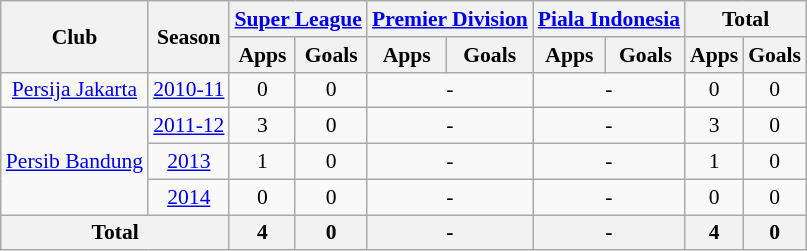<table class="wikitable" style="font-size:90%; text-align:center;">
<tr>
<th rowspan="2">Club</th>
<th rowspan="2">Season</th>
<th colspan="2"><a href='#'>Super League</a></th>
<th colspan="2"><a href='#'>Premier Division</a></th>
<th colspan="2"><a href='#'>Piala Indonesia</a></th>
<th colspan="2">Total</th>
</tr>
<tr>
<th>Apps</th>
<th>Goals</th>
<th>Apps</th>
<th>Goals</th>
<th>Apps</th>
<th>Goals</th>
<th>Apps</th>
<th>Goals</th>
</tr>
<tr>
<td><a href='#'>Persija Jakarta</a></td>
<td><a href='#'>2010-11</a></td>
<td>0</td>
<td>0</td>
<td colspan="2">-</td>
<td colspan="2">-</td>
<td>0</td>
<td>0</td>
</tr>
<tr>
<td rowspan="3"><a href='#'>Persib Bandung</a></td>
<td><a href='#'>2011-12</a></td>
<td>3</td>
<td>0</td>
<td colspan="2">-</td>
<td colspan="2">-</td>
<td>3</td>
<td>0</td>
</tr>
<tr>
<td><a href='#'>2013</a></td>
<td>1</td>
<td>0</td>
<td colspan="2">-</td>
<td colspan="2">-</td>
<td>1</td>
<td>0</td>
</tr>
<tr>
<td><a href='#'>2014</a></td>
<td>0</td>
<td>0</td>
<td colspan="2">-</td>
<td colspan="2">-</td>
<td>0</td>
<td>0</td>
</tr>
<tr>
<th colspan="2">Total</th>
<th>4</th>
<th>0</th>
<th colspan="2">-</th>
<th colspan="2">-</th>
<th>4</th>
<th>0</th>
</tr>
</table>
